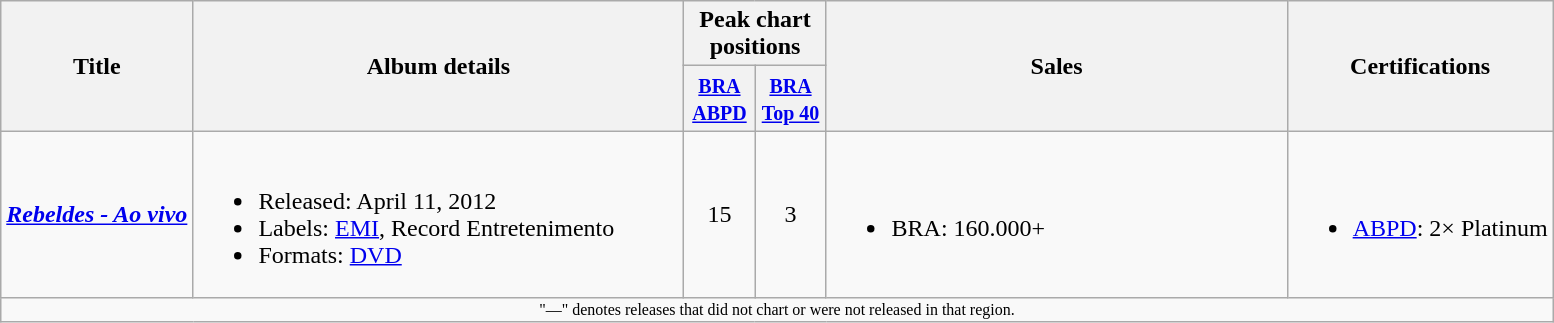<table class="wikitable">
<tr>
<th rowspan="2">Title</th>
<th rowspan="2" style="width:20em;">Album details</th>
<th colspan="2">Peak chart positions</th>
<th rowspan=2 width="300">Sales</th>
<th rowspan="2">Certifications</th>
</tr>
<tr>
<th width="40"><small><a href='#'>BRA ABPD</a></small><br></th>
<th width="40"><small><a href='#'>BRA Top 40</a></small></th>
</tr>
<tr>
<td><strong><em><a href='#'>Rebeldes - Ao vivo</a></em></strong></td>
<td><br><ul><li>Released: April 11, 2012</li><li>Labels: <a href='#'>EMI</a>, Record Entretenimento</li><li>Formats: <a href='#'>DVD</a></li></ul></td>
<td align="center">15</td>
<td align="center">3</td>
<td><br><ul><li>BRA: 160.000+</li></ul></td>
<td><br><ul><li><a href='#'>ABPD</a>: 2× Platinum</li></ul></td>
</tr>
<tr>
<td colspan="6" style="text-align:center; font-size:8pt;">"—" denotes releases that did not chart or were not released in that region.</td>
</tr>
</table>
